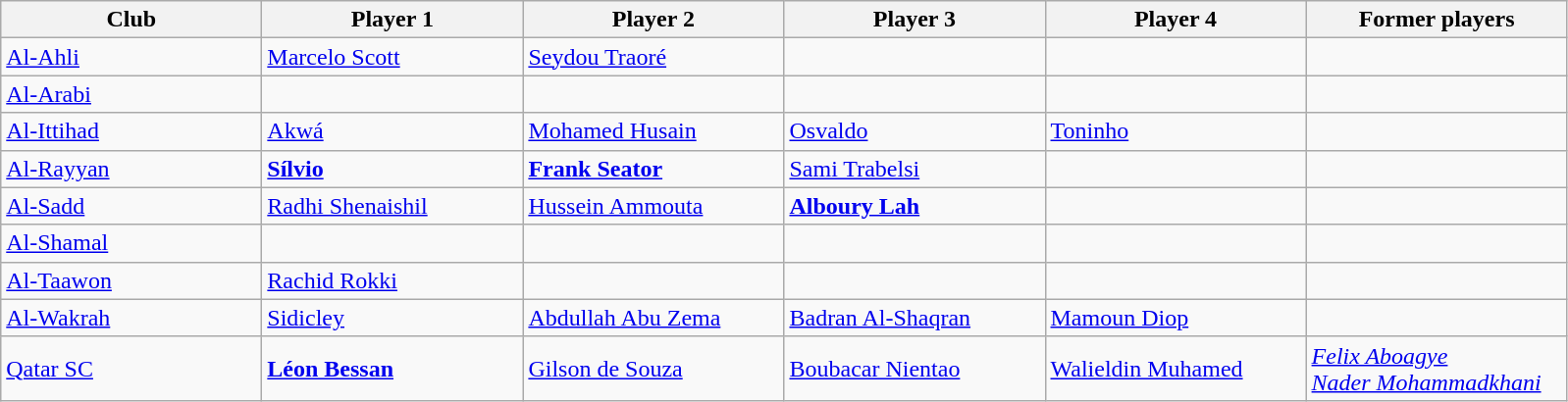<table class="wikitable">
<tr>
<th width="170">Club</th>
<th width="170">Player 1</th>
<th width="170">Player 2</th>
<th width="170">Player 3</th>
<th width="170">Player 4</th>
<th width="170">Former players</th>
</tr>
<tr>
<td><a href='#'>Al-Ahli</a></td>
<td> <a href='#'>Marcelo Scott</a></td>
<td> <a href='#'>Seydou Traoré</a></td>
<td></td>
<td></td>
<td></td>
</tr>
<tr>
<td><a href='#'>Al-Arabi</a></td>
<td></td>
<td></td>
<td></td>
<td></td>
<td></td>
</tr>
<tr>
<td><a href='#'>Al-Ittihad</a></td>
<td> <a href='#'>Akwá</a></td>
<td> <a href='#'>Mohamed Husain</a></td>
<td> <a href='#'>Osvaldo</a></td>
<td> <a href='#'>Toninho</a></td>
<td></td>
</tr>
<tr>
<td><a href='#'>Al-Rayyan</a></td>
<td> <strong><a href='#'>Sílvio</a></strong></td>
<td> <strong><a href='#'>Frank Seator</a></strong></td>
<td> <a href='#'>Sami Trabelsi</a></td>
<td></td>
<td></td>
</tr>
<tr>
<td><a href='#'>Al-Sadd</a></td>
<td> <a href='#'>Radhi Shenaishil</a></td>
<td> <a href='#'>Hussein Ammouta</a></td>
<td> <strong><a href='#'>Alboury Lah</a></strong></td>
<td></td>
<td></td>
</tr>
<tr>
<td><a href='#'>Al-Shamal</a></td>
<td></td>
<td></td>
<td></td>
<td></td>
<td></td>
</tr>
<tr>
<td><a href='#'>Al-Taawon</a></td>
<td> <a href='#'>Rachid Rokki</a></td>
<td></td>
<td></td>
<td></td>
<td></td>
</tr>
<tr>
<td><a href='#'>Al-Wakrah</a></td>
<td> <a href='#'>Sidicley</a></td>
<td> <a href='#'>Abdullah Abu Zema</a></td>
<td> <a href='#'>Badran Al-Shaqran</a></td>
<td> <a href='#'>Mamoun Diop</a></td>
<td></td>
</tr>
<tr>
<td><a href='#'>Qatar SC</a></td>
<td> <strong><a href='#'>Léon Bessan</a></strong></td>
<td> <a href='#'>Gilson de Souza</a></td>
<td> <a href='#'>Boubacar Nientao</a></td>
<td> <a href='#'>Walieldin Muhamed</a></td>
<td> <em><a href='#'>Felix Aboagye</a></em> <br>  <em><a href='#'>Nader Mohammadkhani</a></em></td>
</tr>
</table>
